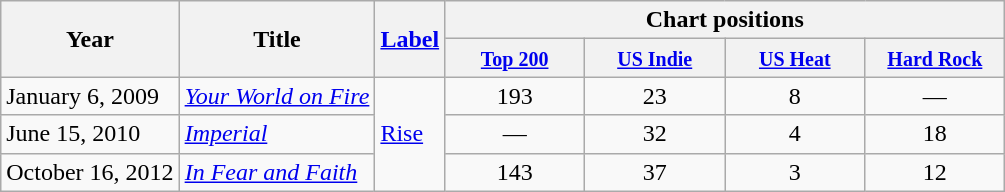<table class="wikitable">
<tr>
<th rowspan="2">Year</th>
<th rowspan="2">Title</th>
<th rowspan="2"><a href='#'>Label</a></th>
<th colspan="4">Chart positions</th>
</tr>
<tr>
<th style="width:86px;"><small><a href='#'>Top 200</a></small></th>
<th style="width:86px;"><small><a href='#'>US Indie</a></small></th>
<th style="width:86px;"><small><a href='#'>US Heat</a></small></th>
<th style="width:86px;"><small><a href='#'>Hard Rock</a></small></th>
</tr>
<tr>
<td>January 6, 2009</td>
<td><em><a href='#'>Your World on Fire</a></em></td>
<td rowspan="3"><a href='#'>Rise</a></td>
<td style="text-align:center;">193</td>
<td style="text-align:center;">23</td>
<td style="text-align:center;">8</td>
<td style="text-align:center;">—</td>
</tr>
<tr>
<td>June 15, 2010</td>
<td><em><a href='#'>Imperial</a></em></td>
<td style="text-align:center;">—</td>
<td style="text-align:center;">32</td>
<td style="text-align:center;">4</td>
<td style="text-align:center;">18</td>
</tr>
<tr>
<td>October 16, 2012</td>
<td><em><a href='#'>In Fear and Faith</a></em></td>
<td style="text-align:center;">143</td>
<td style="text-align:center;">37</td>
<td style="text-align:center;">3</td>
<td style="text-align:center;">12</td>
</tr>
</table>
